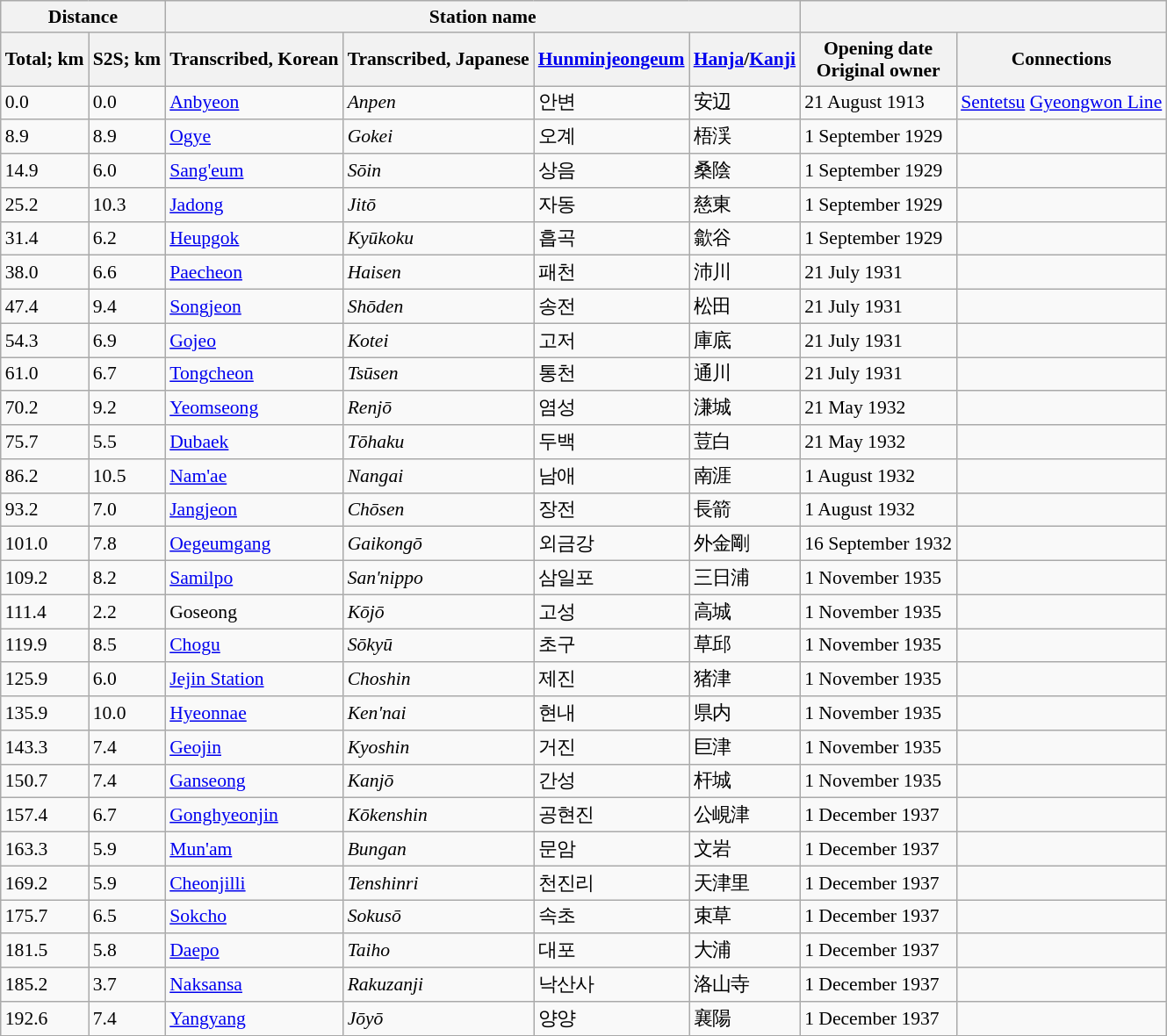<table class="wikitable" style="font-size:90%;">
<tr>
<th colspan="2">Distance</th>
<th colspan="4">Station name</th>
<th colspan="2"></th>
</tr>
<tr>
<th>Total; km</th>
<th>S2S; km</th>
<th>Transcribed, Korean</th>
<th>Transcribed, Japanese</th>
<th><a href='#'>Hunminjeongeum</a></th>
<th><a href='#'>Hanja</a>/<a href='#'>Kanji</a></th>
<th>Opening date<br>Original owner</th>
<th>Connections</th>
</tr>
<tr>
<td>0.0</td>
<td>0.0</td>
<td><a href='#'>Anbyeon</a></td>
<td><em>Anpen</em></td>
<td>안변</td>
<td>安辺</td>
<td>21 August 1913</td>
<td><a href='#'>Sentetsu</a> <a href='#'>Gyeongwon Line</a></td>
</tr>
<tr>
<td>8.9</td>
<td>8.9</td>
<td><a href='#'>Ogye</a></td>
<td><em>Gokei</em></td>
<td>오계</td>
<td>梧渓</td>
<td>1 September 1929</td>
<td></td>
</tr>
<tr>
<td>14.9</td>
<td>6.0</td>
<td><a href='#'>Sang'eum</a></td>
<td><em>Sōin</em></td>
<td>상음</td>
<td>桑陰</td>
<td>1 September 1929</td>
<td></td>
</tr>
<tr>
<td>25.2</td>
<td>10.3</td>
<td><a href='#'>Jadong</a></td>
<td><em>Jitō</em></td>
<td>자동</td>
<td>慈東</td>
<td>1 September 1929</td>
<td></td>
</tr>
<tr>
<td>31.4</td>
<td>6.2</td>
<td><a href='#'>Heupgok</a></td>
<td><em>Kyūkoku</em></td>
<td>흡곡</td>
<td>歙谷</td>
<td>1 September 1929</td>
<td></td>
</tr>
<tr>
<td>38.0</td>
<td>6.6</td>
<td><a href='#'>Paecheon</a></td>
<td><em>Haisen</em></td>
<td>패천</td>
<td>沛川</td>
<td>21 July 1931</td>
<td></td>
</tr>
<tr>
<td>47.4</td>
<td>9.4</td>
<td><a href='#'>Songjeon</a></td>
<td><em>Shōden</em></td>
<td>송전</td>
<td>松田</td>
<td>21 July 1931</td>
<td></td>
</tr>
<tr>
<td>54.3</td>
<td>6.9</td>
<td><a href='#'>Gojeo</a></td>
<td><em>Kotei</em></td>
<td>고저</td>
<td>庫底</td>
<td>21 July 1931</td>
<td></td>
</tr>
<tr>
<td>61.0</td>
<td>6.7</td>
<td><a href='#'>Tongcheon</a></td>
<td><em>Tsūsen</em></td>
<td>통천</td>
<td>通川</td>
<td>21 July 1931</td>
<td></td>
</tr>
<tr>
<td>70.2</td>
<td>9.2</td>
<td><a href='#'>Yeomseong</a></td>
<td><em>Renjō</em></td>
<td>염성</td>
<td>溓城</td>
<td>21 May 1932</td>
<td></td>
</tr>
<tr>
<td>75.7</td>
<td>5.5</td>
<td><a href='#'>Dubaek</a></td>
<td><em>Tōhaku</em></td>
<td>두백</td>
<td>荳白</td>
<td>21 May 1932</td>
<td></td>
</tr>
<tr>
<td>86.2</td>
<td>10.5</td>
<td><a href='#'>Nam'ae</a></td>
<td><em>Nangai</em></td>
<td>남애</td>
<td>南涯</td>
<td>1 August 1932</td>
<td></td>
</tr>
<tr>
<td>93.2</td>
<td>7.0</td>
<td><a href='#'>Jangjeon</a></td>
<td><em>Chōsen</em></td>
<td>장전</td>
<td>長箭</td>
<td>1 August 1932</td>
<td></td>
</tr>
<tr>
<td>101.0</td>
<td>7.8</td>
<td><a href='#'>Oegeumgang</a></td>
<td><em>Gaikongō</em></td>
<td>외금강</td>
<td>外金剛</td>
<td>16 September 1932</td>
<td></td>
</tr>
<tr>
<td>109.2</td>
<td>8.2</td>
<td><a href='#'>Samilpo</a></td>
<td><em>San'nippo</em></td>
<td>삼일포</td>
<td>三日浦</td>
<td>1 November 1935</td>
<td></td>
</tr>
<tr>
<td>111.4</td>
<td>2.2</td>
<td>Goseong</td>
<td><em>Kōjō</em></td>
<td>고성</td>
<td>高城</td>
<td>1 November 1935</td>
<td></td>
</tr>
<tr>
<td>119.9</td>
<td>8.5</td>
<td><a href='#'>Chogu</a></td>
<td><em>Sōkyū</em></td>
<td>초구</td>
<td>草邱</td>
<td>1 November 1935</td>
<td></td>
</tr>
<tr>
<td>125.9</td>
<td>6.0</td>
<td><a href='#'>Jejin Station</a></td>
<td><em>Choshin</em></td>
<td>제진</td>
<td>猪津</td>
<td>1 November 1935</td>
<td></td>
</tr>
<tr>
<td>135.9</td>
<td>10.0</td>
<td><a href='#'>Hyeonnae</a></td>
<td><em>Ken'nai</em></td>
<td>현내</td>
<td>県内</td>
<td>1 November 1935</td>
<td></td>
</tr>
<tr>
<td>143.3</td>
<td>7.4</td>
<td><a href='#'>Geojin</a></td>
<td><em>Kyoshin</em></td>
<td>거진</td>
<td>巨津</td>
<td>1 November 1935</td>
<td></td>
</tr>
<tr>
<td>150.7</td>
<td>7.4</td>
<td><a href='#'>Ganseong</a></td>
<td><em>Kanjō</em></td>
<td>간성</td>
<td>杆城</td>
<td>1 November 1935</td>
<td></td>
</tr>
<tr>
<td>157.4</td>
<td>6.7</td>
<td><a href='#'>Gonghyeonjin</a></td>
<td><em>Kōkenshin</em></td>
<td>공현진</td>
<td>公峴津</td>
<td>1 December 1937</td>
<td></td>
</tr>
<tr>
<td>163.3</td>
<td>5.9</td>
<td><a href='#'>Mun'am</a></td>
<td><em>Bungan</em></td>
<td>문암</td>
<td>文岩</td>
<td>1 December 1937</td>
<td></td>
</tr>
<tr>
<td>169.2</td>
<td>5.9</td>
<td><a href='#'>Cheonjilli</a></td>
<td><em>Tenshinri</em></td>
<td>천진리</td>
<td>天津里</td>
<td>1 December 1937</td>
<td></td>
</tr>
<tr>
<td>175.7</td>
<td>6.5</td>
<td><a href='#'>Sokcho</a></td>
<td><em>Sokusō</em></td>
<td>속초</td>
<td>束草</td>
<td>1 December 1937</td>
<td></td>
</tr>
<tr>
<td>181.5</td>
<td>5.8</td>
<td><a href='#'>Daepo</a></td>
<td><em>Taiho</em></td>
<td>대포</td>
<td>大浦</td>
<td>1 December 1937</td>
<td></td>
</tr>
<tr>
<td>185.2</td>
<td>3.7</td>
<td><a href='#'>Naksansa</a></td>
<td><em>Rakuzanji</em></td>
<td>낙산사</td>
<td>洛山寺</td>
<td>1 December 1937</td>
<td></td>
</tr>
<tr>
<td>192.6</td>
<td>7.4</td>
<td><a href='#'>Yangyang</a></td>
<td><em>Jōyō</em></td>
<td>양양</td>
<td>襄陽</td>
<td>1 December 1937</td>
<td></td>
</tr>
</table>
